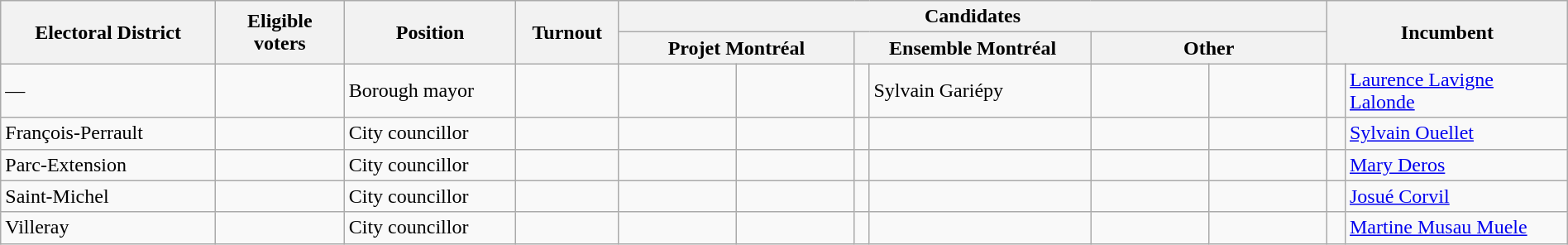<table class="wikitable" width="100%">
<tr>
<th width=10% rowspan=2>Electoral District</th>
<th width=6% rowspan=2>Eligible voters</th>
<th width=8% rowspan=2>Position</th>
<th width=4% rowspan=2>Turnout</th>
<th colspan=6>Candidates</th>
<th width=11% colspan=2 rowspan=2>Incumbent</th>
</tr>
<tr>
<th width=11% colspan=2 ><span>Projet Montréal</span></th>
<th width=11% colspan=2 ><span>Ensemble Montréal</span></th>
<th width=11% colspan=2 >Other</th>
</tr>
<tr>
<td>—</td>
<td></td>
<td>Borough mayor</td>
<td></td>
<td></td>
<td></td>
<td></td>
<td>Sylvain Gariépy</td>
<td></td>
<td></td>
<td> </td>
<td><a href='#'>Laurence Lavigne Lalonde</a></td>
</tr>
<tr>
<td>François-Perrault</td>
<td></td>
<td>City councillor</td>
<td></td>
<td></td>
<td></td>
<td></td>
<td></td>
<td></td>
<td></td>
<td> </td>
<td><a href='#'>Sylvain Ouellet</a></td>
</tr>
<tr>
<td>Parc-Extension</td>
<td></td>
<td>City councillor</td>
<td></td>
<td></td>
<td></td>
<td></td>
<td></td>
<td></td>
<td></td>
<td> </td>
<td><a href='#'>Mary Deros</a></td>
</tr>
<tr>
<td>Saint-Michel</td>
<td></td>
<td>City councillor</td>
<td></td>
<td></td>
<td></td>
<td></td>
<td></td>
<td></td>
<td></td>
<td> </td>
<td><a href='#'>Josué Corvil</a></td>
</tr>
<tr>
<td>Villeray</td>
<td></td>
<td>City councillor</td>
<td></td>
<td></td>
<td></td>
<td></td>
<td></td>
<td></td>
<td></td>
<td> </td>
<td><a href='#'>Martine Musau Muele</a></td>
</tr>
</table>
